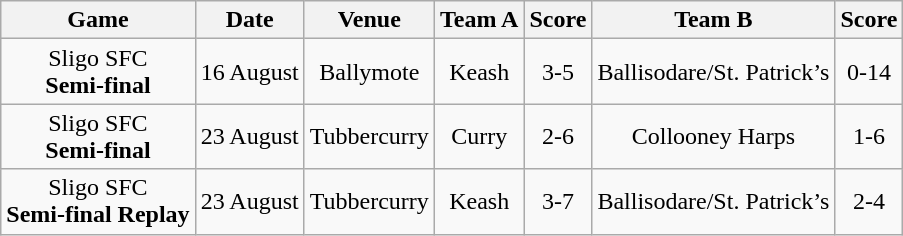<table class="wikitable">
<tr>
<th>Game</th>
<th>Date</th>
<th>Venue</th>
<th>Team A</th>
<th>Score</th>
<th>Team B</th>
<th>Score</th>
</tr>
<tr align="center">
<td>Sligo SFC<br><strong>Semi-final</strong></td>
<td>16 August</td>
<td>Ballymote</td>
<td>Keash</td>
<td>3-5</td>
<td>Ballisodare/St. Patrick’s</td>
<td>0-14</td>
</tr>
<tr align="center">
<td>Sligo SFC<br><strong>Semi-final</strong></td>
<td>23 August</td>
<td>Tubbercurry</td>
<td>Curry</td>
<td>2-6</td>
<td>Collooney Harps</td>
<td>1-6</td>
</tr>
<tr align="center">
<td>Sligo SFC<br><strong>Semi-final Replay</strong></td>
<td>23 August</td>
<td>Tubbercurry</td>
<td>Keash</td>
<td>3-7</td>
<td>Ballisodare/St. Patrick’s</td>
<td>2-4</td>
</tr>
</table>
